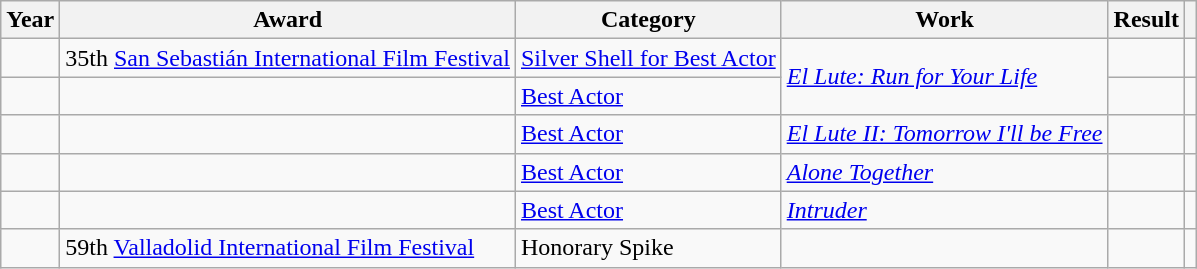<table class="wikitable sortable plainrowheaders">
<tr>
<th>Year</th>
<th>Award</th>
<th>Category</th>
<th>Work</th>
<th>Result</th>
<th scope="col" class="unsortable"></th>
</tr>
<tr>
<td></td>
<td>35th <a href='#'>San Sebastián International Film Festival</a></td>
<td><a href='#'>Silver Shell for Best Actor</a></td>
<td rowspan = "2"><em><a href='#'>El Lute: Run for Your Life</a></em></td>
<td></td>
<td></td>
</tr>
<tr>
<td></td>
<td></td>
<td><a href='#'>Best Actor</a></td>
<td></td>
<td></td>
</tr>
<tr>
<td></td>
<td></td>
<td><a href='#'>Best Actor</a></td>
<td><em><a href='#'>El Lute II: Tomorrow I'll be Free</a></em></td>
<td></td>
<td></td>
</tr>
<tr>
<td></td>
<td></td>
<td><a href='#'>Best Actor</a></td>
<td><em><a href='#'>Alone Together</a></em></td>
<td></td>
<td></td>
</tr>
<tr>
<td></td>
<td></td>
<td><a href='#'>Best Actor</a></td>
<td><em><a href='#'>Intruder</a></em></td>
<td></td>
<td></td>
</tr>
<tr>
<td></td>
<td>59th <a href='#'>Valladolid International Film Festival</a></td>
<td>Honorary Spike</td>
<td></td>
<td></td>
<td></td>
</tr>
</table>
